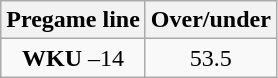<table class="wikitable">
<tr align="center">
<th style=>Pregame line</th>
<th style=>Over/under</th>
</tr>
<tr align="center">
<td><strong>WKU</strong> –14</td>
<td>53.5</td>
</tr>
</table>
